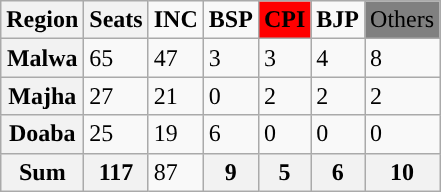<table class="wikitable sortable">
<tr>
<th>Region</th>
<th>Seats</th>
<td><span><strong>INC</strong></span></td>
<td><span><strong>BSP</strong></span></td>
<td bgcolor="#FF0000"><span><strong>CPI</strong></span></td>
<td style="text-align:center; background:"><strong>BJP</strong></td>
<td style="background:gray;">Others</td>
</tr>
<tr>
<th>Malwa</th>
<td>65</td>
<td>47</td>
<td>3</td>
<td>3</td>
<td>4</td>
<td>8</td>
</tr>
<tr>
<th>Majha</th>
<td>27</td>
<td>21</td>
<td>0</td>
<td>2</td>
<td>2</td>
<td>2</td>
</tr>
<tr>
<th>Doaba</th>
<td>25</td>
<td>19</td>
<td>6</td>
<td>0</td>
<td>0</td>
<td>0</td>
</tr>
<tr>
<th>Sum</th>
<th>117</th>
<td>87</td>
<th>9</th>
<th>5</th>
<th>6</th>
<th>10</th>
</tr>
</table>
